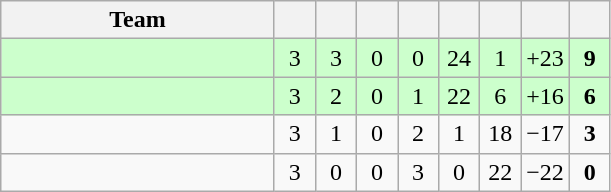<table class="wikitable" style="text-align: center;">
<tr>
<th width="175">Team</th>
<th width="20"></th>
<th width="20"></th>
<th width="20"></th>
<th width="20"></th>
<th width="20"></th>
<th width="20"></th>
<th width="20"></th>
<th width="20"></th>
</tr>
<tr bgcolor="#ccffcc">
<td align=left></td>
<td>3</td>
<td>3</td>
<td>0</td>
<td>0</td>
<td>24</td>
<td>1</td>
<td>+23</td>
<td><strong>9</strong></td>
</tr>
<tr bgcolor="#ccffcc">
<td align=left><em></em></td>
<td>3</td>
<td>2</td>
<td>0</td>
<td>1</td>
<td>22</td>
<td>6</td>
<td>+16</td>
<td><strong>6</strong></td>
</tr>
<tr bgcolor=>
<td align=left></td>
<td>3</td>
<td>1</td>
<td>0</td>
<td>2</td>
<td>1</td>
<td>18</td>
<td>−17</td>
<td><strong>3</strong></td>
</tr>
<tr bgcolor=>
<td align=left></td>
<td>3</td>
<td>0</td>
<td>0</td>
<td>3</td>
<td>0</td>
<td>22</td>
<td>−22</td>
<td><strong>0</strong></td>
</tr>
</table>
